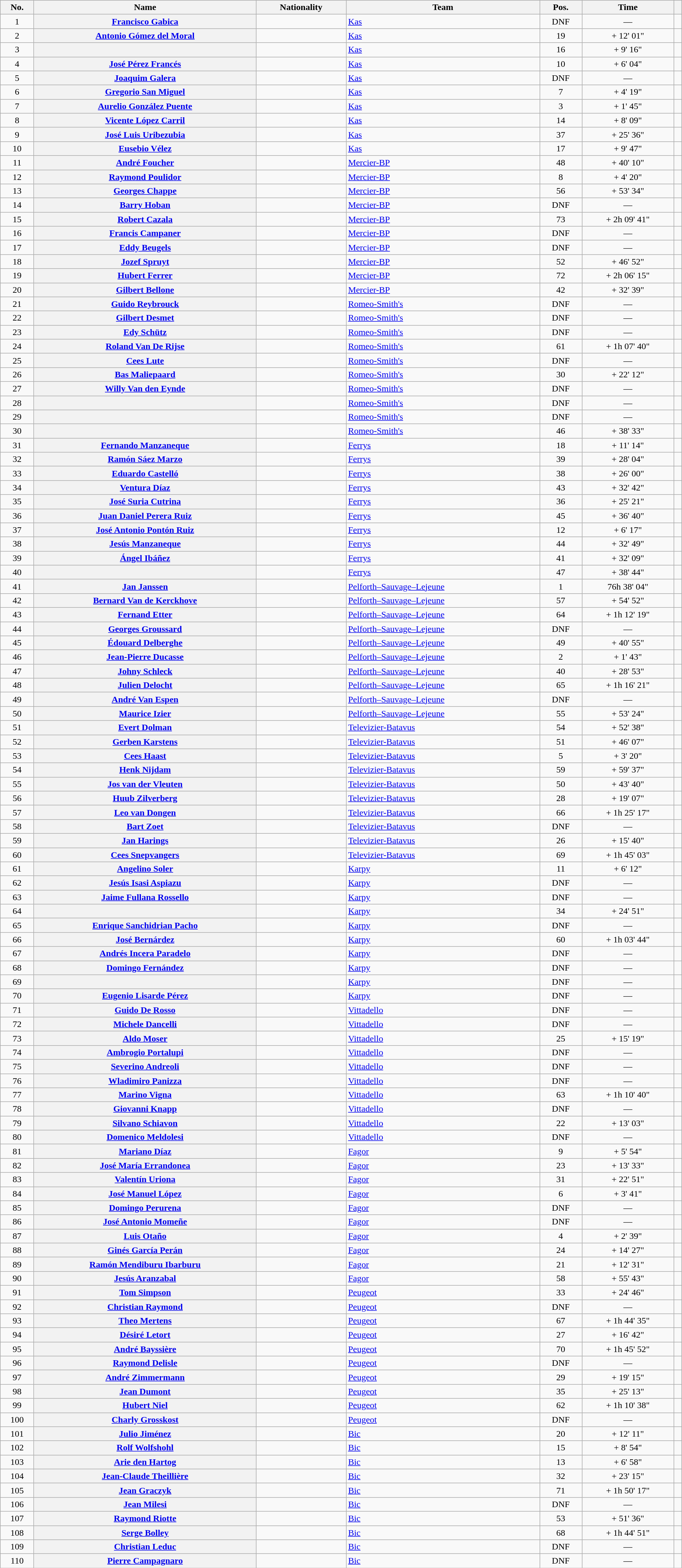<table class="wikitable plainrowheaders sortable" style="width:97%">
<tr>
<th scope="col">No.</th>
<th scope="col">Name</th>
<th scope="col">Nationality</th>
<th scope="col">Team</th>
<th scope="col" data-sort-type="number">Pos.</th>
<th scope="col" data-sort-type="number">Time</th>
<th scope="col" class="unsortable"></th>
</tr>
<tr>
<td style="text-align:center;">1</td>
<th scope="row"><a href='#'>Francisco Gabica</a></th>
<td></td>
<td><a href='#'>Kas</a></td>
<td style="text-align:center;" data-sort-value="74">DNF</td>
<td style="text-align:center;" data-sort-value="74">—</td>
<td style="text-align:center;"></td>
</tr>
<tr>
<td style="text-align:center;">2</td>
<th scope="row"><a href='#'>Antonio Gómez del Moral</a></th>
<td></td>
<td><a href='#'>Kas</a></td>
<td style="text-align:center;">19</td>
<td style="text-align:center;" data-sort-value="19">+ 12' 01"</td>
<td style="text-align:center;"></td>
</tr>
<tr>
<td style="text-align:center;">3</td>
<th scope="row"></th>
<td></td>
<td><a href='#'>Kas</a></td>
<td style="text-align:center;">16</td>
<td style="text-align:center;" data-sort-value="16">+ 9' 16"</td>
<td style="text-align:center;"></td>
</tr>
<tr>
<td style="text-align:center;">4</td>
<th scope="row"><a href='#'>José Pérez Francés</a></th>
<td></td>
<td><a href='#'>Kas</a></td>
<td style="text-align:center;">10</td>
<td style="text-align:center;" data-sort-value="10">+ 6' 04"</td>
<td style="text-align:center;"></td>
</tr>
<tr>
<td style="text-align:center;">5</td>
<th scope="row"><a href='#'>Joaquim Galera</a></th>
<td></td>
<td><a href='#'>Kas</a></td>
<td style="text-align:center;" data-sort-value="74">DNF</td>
<td style="text-align:center;" data-sort-value="74">—</td>
<td style="text-align:center;"></td>
</tr>
<tr>
<td style="text-align:center;">6</td>
<th scope="row"><a href='#'>Gregorio San Miguel</a></th>
<td></td>
<td><a href='#'>Kas</a></td>
<td style="text-align:center;">7</td>
<td style="text-align:center;" data-sort-value="7">+ 4' 19"</td>
<td style="text-align:center;"></td>
</tr>
<tr>
<td style="text-align:center;">7</td>
<th scope="row"><a href='#'>Aurelio González Puente</a></th>
<td></td>
<td><a href='#'>Kas</a></td>
<td style="text-align:center;">3</td>
<td style="text-align:center;" data-sort-value="3">+ 1' 45"</td>
<td style="text-align:center;"></td>
</tr>
<tr>
<td style="text-align:center;">8</td>
<th scope="row"><a href='#'>Vicente López Carril</a></th>
<td></td>
<td><a href='#'>Kas</a></td>
<td style="text-align:center;">14</td>
<td style="text-align:center;" data-sort-value="14">+ 8' 09"</td>
<td style="text-align:center;"></td>
</tr>
<tr>
<td style="text-align:center;">9</td>
<th scope="row"><a href='#'>José Luis Uribezubia</a></th>
<td></td>
<td><a href='#'>Kas</a></td>
<td style="text-align:center;">37</td>
<td style="text-align:center;" data-sort-value="37">+ 25' 36"</td>
<td style="text-align:center;"></td>
</tr>
<tr>
<td style="text-align:center;">10</td>
<th scope="row"><a href='#'>Eusebio Vélez</a></th>
<td></td>
<td><a href='#'>Kas</a></td>
<td style="text-align:center;">17</td>
<td style="text-align:center;" data-sort-value="17">+ 9' 47"</td>
<td style="text-align:center;"></td>
</tr>
<tr>
<td style="text-align:center;">11</td>
<th scope="row"><a href='#'>André Foucher</a></th>
<td></td>
<td><a href='#'>Mercier-BP</a></td>
<td style="text-align:center;">48</td>
<td style="text-align:center;" data-sort-value="48">+ 40' 10"</td>
<td style="text-align:center;"></td>
</tr>
<tr>
<td style="text-align:center;">12</td>
<th scope="row"><a href='#'>Raymond Poulidor</a></th>
<td></td>
<td><a href='#'>Mercier-BP</a></td>
<td style="text-align:center;">8</td>
<td style="text-align:center;" data-sort-value="8">+ 4' 20"</td>
<td style="text-align:center;"></td>
</tr>
<tr>
<td style="text-align:center;">13</td>
<th scope="row"><a href='#'>Georges Chappe</a></th>
<td></td>
<td><a href='#'>Mercier-BP</a></td>
<td style="text-align:center;">56</td>
<td style="text-align:center;" data-sort-value="56">+ 53' 34"</td>
<td style="text-align:center;"></td>
</tr>
<tr>
<td style="text-align:center;">14</td>
<th scope="row"><a href='#'>Barry Hoban</a></th>
<td></td>
<td><a href='#'>Mercier-BP</a></td>
<td style="text-align:center;" data-sort-value="74">DNF</td>
<td style="text-align:center;" data-sort-value="74">—</td>
<td style="text-align:center;"></td>
</tr>
<tr>
<td style="text-align:center;">15</td>
<th scope="row"><a href='#'>Robert Cazala</a></th>
<td></td>
<td><a href='#'>Mercier-BP</a></td>
<td style="text-align:center;">73</td>
<td style="text-align:center;" data-sort-value="73">+ 2h 09' 41"</td>
<td style="text-align:center;"></td>
</tr>
<tr>
<td style="text-align:center;">16</td>
<th scope="row"><a href='#'>Francis Campaner</a></th>
<td></td>
<td><a href='#'>Mercier-BP</a></td>
<td style="text-align:center;" data-sort-value="74">DNF</td>
<td style="text-align:center;" data-sort-value="74">—</td>
<td style="text-align:center;"></td>
</tr>
<tr>
<td style="text-align:center;">17</td>
<th scope="row"><a href='#'>Eddy Beugels</a></th>
<td></td>
<td><a href='#'>Mercier-BP</a></td>
<td style="text-align:center;" data-sort-value="74">DNF</td>
<td style="text-align:center;" data-sort-value="74">—</td>
<td style="text-align:center;"></td>
</tr>
<tr>
<td style="text-align:center;">18</td>
<th scope="row"><a href='#'>Jozef Spruyt</a></th>
<td></td>
<td><a href='#'>Mercier-BP</a></td>
<td style="text-align:center;">52</td>
<td style="text-align:center;" data-sort-value="52">+ 46' 52"</td>
<td style="text-align:center;"></td>
</tr>
<tr>
<td style="text-align:center;">19</td>
<th scope="row"><a href='#'>Hubert Ferrer</a></th>
<td></td>
<td><a href='#'>Mercier-BP</a></td>
<td style="text-align:center;">72</td>
<td style="text-align:center;" data-sort-value="72">+ 2h 06' 15"</td>
<td style="text-align:center;"></td>
</tr>
<tr>
<td style="text-align:center;">20</td>
<th scope="row"><a href='#'>Gilbert Bellone</a></th>
<td></td>
<td><a href='#'>Mercier-BP</a></td>
<td style="text-align:center;">42</td>
<td style="text-align:center;" data-sort-value="42">+ 32' 39"</td>
<td style="text-align:center;"></td>
</tr>
<tr>
<td style="text-align:center;">21</td>
<th scope="row"><a href='#'>Guido Reybrouck</a></th>
<td></td>
<td><a href='#'>Romeo-Smith's</a></td>
<td style="text-align:center;" data-sort-value="74">DNF</td>
<td style="text-align:center;" data-sort-value="74">—</td>
<td style="text-align:center;"></td>
</tr>
<tr>
<td style="text-align:center;">22</td>
<th scope="row"><a href='#'>Gilbert Desmet</a></th>
<td></td>
<td><a href='#'>Romeo-Smith's</a></td>
<td style="text-align:center;" data-sort-value="74">DNF</td>
<td style="text-align:center;" data-sort-value="74">—</td>
<td style="text-align:center;"></td>
</tr>
<tr>
<td style="text-align:center;">23</td>
<th scope="row"><a href='#'>Edy Schütz</a></th>
<td></td>
<td><a href='#'>Romeo-Smith's</a></td>
<td style="text-align:center;" data-sort-value="74">DNF</td>
<td style="text-align:center;" data-sort-value="74">—</td>
<td style="text-align:center;"></td>
</tr>
<tr>
<td style="text-align:center;">24</td>
<th scope="row"><a href='#'>Roland Van De Rijse</a></th>
<td></td>
<td><a href='#'>Romeo-Smith's</a></td>
<td style="text-align:center;">61</td>
<td style="text-align:center;" data-sort-value="61">+ 1h 07' 40"</td>
<td style="text-align:center;"></td>
</tr>
<tr>
<td style="text-align:center;">25</td>
<th scope="row"><a href='#'>Cees Lute</a></th>
<td></td>
<td><a href='#'>Romeo-Smith's</a></td>
<td style="text-align:center;" data-sort-value="74">DNF</td>
<td style="text-align:center;" data-sort-value="74">—</td>
<td style="text-align:center;"></td>
</tr>
<tr>
<td style="text-align:center;">26</td>
<th scope="row"><a href='#'>Bas Maliepaard</a></th>
<td></td>
<td><a href='#'>Romeo-Smith's</a></td>
<td style="text-align:center;">30</td>
<td style="text-align:center;" data-sort-value="30">+ 22' 12"</td>
<td style="text-align:center;"></td>
</tr>
<tr>
<td style="text-align:center;">27</td>
<th scope="row"><a href='#'>Willy Van den Eynde</a></th>
<td></td>
<td><a href='#'>Romeo-Smith's</a></td>
<td style="text-align:center;" data-sort-value="74">DNF</td>
<td style="text-align:center;" data-sort-value="74">—</td>
<td style="text-align:center;"></td>
</tr>
<tr>
<td style="text-align:center;">28</td>
<th scope="row"></th>
<td></td>
<td><a href='#'>Romeo-Smith's</a></td>
<td style="text-align:center;" data-sort-value="74">DNF</td>
<td style="text-align:center;" data-sort-value="74">—</td>
<td style="text-align:center;"></td>
</tr>
<tr>
<td style="text-align:center;">29</td>
<th scope="row"></th>
<td></td>
<td><a href='#'>Romeo-Smith's</a></td>
<td style="text-align:center;" data-sort-value="74">DNF</td>
<td style="text-align:center;" data-sort-value="74">—</td>
<td style="text-align:center;"></td>
</tr>
<tr>
<td style="text-align:center;">30</td>
<th scope="row"></th>
<td></td>
<td><a href='#'>Romeo-Smith's</a></td>
<td style="text-align:center;">46</td>
<td style="text-align:center;" data-sort-value="46">+ 38' 33"</td>
<td style="text-align:center;"></td>
</tr>
<tr>
<td style="text-align:center;">31</td>
<th scope="row"><a href='#'>Fernando Manzaneque</a></th>
<td></td>
<td><a href='#'>Ferrys</a></td>
<td style="text-align:center;">18</td>
<td style="text-align:center;" data-sort-value="18">+ 11' 14"</td>
<td style="text-align:center;"></td>
</tr>
<tr>
<td style="text-align:center;">32</td>
<th scope="row"><a href='#'>Ramón Sáez Marzo</a></th>
<td></td>
<td><a href='#'>Ferrys</a></td>
<td style="text-align:center;">39</td>
<td style="text-align:center;" data-sort-value="39">+ 28' 04"</td>
<td style="text-align:center;"></td>
</tr>
<tr>
<td style="text-align:center;">33</td>
<th scope="row"><a href='#'>Eduardo Castelló</a></th>
<td></td>
<td><a href='#'>Ferrys</a></td>
<td style="text-align:center;">38</td>
<td style="text-align:center;" data-sort-value="38">+ 26' 00"</td>
<td style="text-align:center;"></td>
</tr>
<tr>
<td style="text-align:center;">34</td>
<th scope="row"><a href='#'>Ventura Díaz</a></th>
<td></td>
<td><a href='#'>Ferrys</a></td>
<td style="text-align:center;">43</td>
<td style="text-align:center;" data-sort-value="43">+ 32' 42"</td>
<td style="text-align:center;"></td>
</tr>
<tr>
<td style="text-align:center;">35</td>
<th scope="row"><a href='#'>José Suria Cutrina</a></th>
<td></td>
<td><a href='#'>Ferrys</a></td>
<td style="text-align:center;">36</td>
<td style="text-align:center;" data-sort-value="36">+ 25' 21"</td>
<td style="text-align:center;"></td>
</tr>
<tr>
<td style="text-align:center;">36</td>
<th scope="row"><a href='#'>Juan Daniel Perera Ruiz</a></th>
<td></td>
<td><a href='#'>Ferrys</a></td>
<td style="text-align:center;">45</td>
<td style="text-align:center;" data-sort-value="45">+ 36' 40"</td>
<td style="text-align:center;"></td>
</tr>
<tr>
<td style="text-align:center;">37</td>
<th scope="row"><a href='#'>José Antonio Pontón Ruiz</a></th>
<td></td>
<td><a href='#'>Ferrys</a></td>
<td style="text-align:center;">12</td>
<td style="text-align:center;" data-sort-value="12">+ 6' 17"</td>
<td style="text-align:center;"></td>
</tr>
<tr>
<td style="text-align:center;">38</td>
<th scope="row"><a href='#'>Jesús Manzaneque</a></th>
<td></td>
<td><a href='#'>Ferrys</a></td>
<td style="text-align:center;">44</td>
<td style="text-align:center;" data-sort-value="44">+ 32' 49"</td>
<td style="text-align:center;"></td>
</tr>
<tr>
<td style="text-align:center;">39</td>
<th scope="row"><a href='#'>Ángel Ibáñez</a></th>
<td></td>
<td><a href='#'>Ferrys</a></td>
<td style="text-align:center;">41</td>
<td style="text-align:center;" data-sort-value="41">+ 32' 09"</td>
<td style="text-align:center;"></td>
</tr>
<tr>
<td style="text-align:center;">40</td>
<th scope="row"></th>
<td></td>
<td><a href='#'>Ferrys</a></td>
<td style="text-align:center;">47</td>
<td style="text-align:center;" data-sort-value="47">+ 38' 44"</td>
<td style="text-align:center;"></td>
</tr>
<tr>
<td style="text-align:center;">41</td>
<th scope="row"><a href='#'>Jan Janssen</a></th>
<td></td>
<td><a href='#'>Pelforth–Sauvage–Lejeune</a></td>
<td style="text-align:center;">1</td>
<td style="text-align:center;" data-sort-value="1">76h 38' 04"</td>
<td style="text-align:center;"></td>
</tr>
<tr>
<td style="text-align:center;">42</td>
<th scope="row"><a href='#'>Bernard Van de Kerckhove</a></th>
<td></td>
<td><a href='#'>Pelforth–Sauvage–Lejeune</a></td>
<td style="text-align:center;">57</td>
<td style="text-align:center;" data-sort-value="57">+ 54' 52"</td>
<td style="text-align:center;"></td>
</tr>
<tr>
<td style="text-align:center;">43</td>
<th scope="row"><a href='#'>Fernand Etter</a></th>
<td></td>
<td><a href='#'>Pelforth–Sauvage–Lejeune</a></td>
<td style="text-align:center;">64</td>
<td style="text-align:center;" data-sort-value="64">+ 1h 12' 19"</td>
<td style="text-align:center;"></td>
</tr>
<tr>
<td style="text-align:center;">44</td>
<th scope="row"><a href='#'>Georges Groussard</a></th>
<td></td>
<td><a href='#'>Pelforth–Sauvage–Lejeune</a></td>
<td style="text-align:center;" data-sort-value="74">DNF</td>
<td style="text-align:center;" data-sort-value="74">—</td>
<td style="text-align:center;"></td>
</tr>
<tr>
<td style="text-align:center;">45</td>
<th scope="row"><a href='#'>Édouard Delberghe</a></th>
<td></td>
<td><a href='#'>Pelforth–Sauvage–Lejeune</a></td>
<td style="text-align:center;">49</td>
<td style="text-align:center;" data-sort-value="49">+ 40' 55"</td>
<td style="text-align:center;"></td>
</tr>
<tr>
<td style="text-align:center;">46</td>
<th scope="row"><a href='#'>Jean-Pierre Ducasse</a></th>
<td></td>
<td><a href='#'>Pelforth–Sauvage–Lejeune</a></td>
<td style="text-align:center;">2</td>
<td style="text-align:center;" data-sort-value="2">+ 1' 43"</td>
<td style="text-align:center;"></td>
</tr>
<tr>
<td style="text-align:center;">47</td>
<th scope="row"><a href='#'>Johny Schleck</a></th>
<td></td>
<td><a href='#'>Pelforth–Sauvage–Lejeune</a></td>
<td style="text-align:center;">40</td>
<td style="text-align:center;" data-sort-value="40">+ 28' 53"</td>
<td style="text-align:center;"></td>
</tr>
<tr>
<td style="text-align:center;">48</td>
<th scope="row"><a href='#'>Julien Delocht</a></th>
<td></td>
<td><a href='#'>Pelforth–Sauvage–Lejeune</a></td>
<td style="text-align:center;">65</td>
<td style="text-align:center;" data-sort-value="65">+ 1h 16' 21"</td>
<td style="text-align:center;"></td>
</tr>
<tr>
<td style="text-align:center;">49</td>
<th scope="row"><a href='#'>André Van Espen</a></th>
<td></td>
<td><a href='#'>Pelforth–Sauvage–Lejeune</a></td>
<td style="text-align:center;" data-sort-value="74">DNF</td>
<td style="text-align:center;" data-sort-value="74">—</td>
<td style="text-align:center;"></td>
</tr>
<tr>
<td style="text-align:center;">50</td>
<th scope="row"><a href='#'>Maurice Izier</a></th>
<td></td>
<td><a href='#'>Pelforth–Sauvage–Lejeune</a></td>
<td style="text-align:center;">55</td>
<td style="text-align:center;" data-sort-value="55">+ 53' 24"</td>
<td style="text-align:center;"></td>
</tr>
<tr>
<td style="text-align:center;">51</td>
<th scope="row"><a href='#'>Evert Dolman</a></th>
<td></td>
<td><a href='#'>Televizier-Batavus</a></td>
<td style="text-align:center;">54</td>
<td style="text-align:center;" data-sort-value="54">+ 52' 38"</td>
<td style="text-align:center;"></td>
</tr>
<tr>
<td style="text-align:center;">52</td>
<th scope="row"><a href='#'>Gerben Karstens</a></th>
<td></td>
<td><a href='#'>Televizier-Batavus</a></td>
<td style="text-align:center;">51</td>
<td style="text-align:center;" data-sort-value="51">+ 46' 07"</td>
<td style="text-align:center;"></td>
</tr>
<tr>
<td style="text-align:center;">53</td>
<th scope="row"><a href='#'>Cees Haast</a></th>
<td></td>
<td><a href='#'>Televizier-Batavus</a></td>
<td style="text-align:center;">5</td>
<td style="text-align:center;" data-sort-value="5">+ 3' 20"</td>
<td style="text-align:center;"></td>
</tr>
<tr>
<td style="text-align:center;">54</td>
<th scope="row"><a href='#'>Henk Nijdam</a></th>
<td></td>
<td><a href='#'>Televizier-Batavus</a></td>
<td style="text-align:center;">59</td>
<td style="text-align:center;" data-sort-value="59">+ 59' 37"</td>
<td style="text-align:center;"></td>
</tr>
<tr>
<td style="text-align:center;">55</td>
<th scope="row"><a href='#'>Jos van der Vleuten</a></th>
<td></td>
<td><a href='#'>Televizier-Batavus</a></td>
<td style="text-align:center;">50</td>
<td style="text-align:center;" data-sort-value="50">+ 43' 40"</td>
<td style="text-align:center;"></td>
</tr>
<tr>
<td style="text-align:center;">56</td>
<th scope="row"><a href='#'>Huub Zilverberg</a></th>
<td></td>
<td><a href='#'>Televizier-Batavus</a></td>
<td style="text-align:center;">28</td>
<td style="text-align:center;" data-sort-value="28">+ 19' 07"</td>
<td style="text-align:center;"></td>
</tr>
<tr>
<td style="text-align:center;">57</td>
<th scope="row"><a href='#'>Leo van Dongen</a></th>
<td></td>
<td><a href='#'>Televizier-Batavus</a></td>
<td style="text-align:center;">66</td>
<td style="text-align:center;" data-sort-value="66">+ 1h 25' 17"</td>
<td style="text-align:center;"></td>
</tr>
<tr>
<td style="text-align:center;">58</td>
<th scope="row"><a href='#'>Bart Zoet</a></th>
<td></td>
<td><a href='#'>Televizier-Batavus</a></td>
<td style="text-align:center;" data-sort-value="74">DNF</td>
<td style="text-align:center;" data-sort-value="74">—</td>
<td style="text-align:center;"></td>
</tr>
<tr>
<td style="text-align:center;">59</td>
<th scope="row"><a href='#'>Jan Harings</a></th>
<td></td>
<td><a href='#'>Televizier-Batavus</a></td>
<td style="text-align:center;">26</td>
<td style="text-align:center;" data-sort-value="26">+ 15' 40"</td>
<td style="text-align:center;"></td>
</tr>
<tr>
<td style="text-align:center;">60</td>
<th scope="row"><a href='#'>Cees Snepvangers</a></th>
<td></td>
<td><a href='#'>Televizier-Batavus</a></td>
<td style="text-align:center;">69</td>
<td style="text-align:center;" data-sort-value="69">+ 1h 45' 03"</td>
<td style="text-align:center;"></td>
</tr>
<tr>
<td style="text-align:center;">61</td>
<th scope="row"><a href='#'>Angelino Soler</a></th>
<td></td>
<td><a href='#'>Karpy</a></td>
<td style="text-align:center;">11</td>
<td style="text-align:center;" data-sort-value="11">+ 6' 12"</td>
<td style="text-align:center;"></td>
</tr>
<tr>
<td style="text-align:center;">62</td>
<th scope="row"><a href='#'>Jesús Isasi Aspiazu</a></th>
<td></td>
<td><a href='#'>Karpy</a></td>
<td style="text-align:center;" data-sort-value="74">DNF</td>
<td style="text-align:center;" data-sort-value="74">—</td>
<td style="text-align:center;"></td>
</tr>
<tr>
<td style="text-align:center;">63</td>
<th scope="row"><a href='#'>Jaime Fullana Rossello</a></th>
<td></td>
<td><a href='#'>Karpy</a></td>
<td style="text-align:center;" data-sort-value="74">DNF</td>
<td style="text-align:center;" data-sort-value="74">—</td>
<td style="text-align:center;"></td>
</tr>
<tr>
<td style="text-align:center;">64</td>
<th scope="row"></th>
<td></td>
<td><a href='#'>Karpy</a></td>
<td style="text-align:center;">34</td>
<td style="text-align:center;" data-sort-value="34">+ 24' 51"</td>
<td style="text-align:center;"></td>
</tr>
<tr>
<td style="text-align:center;">65</td>
<th scope="row"><a href='#'>Enrique Sanchidrian Pacho</a></th>
<td></td>
<td><a href='#'>Karpy</a></td>
<td style="text-align:center;" data-sort-value="74">DNF</td>
<td style="text-align:center;" data-sort-value="74">—</td>
<td style="text-align:center;"></td>
</tr>
<tr>
<td style="text-align:center;">66</td>
<th scope="row"><a href='#'>José Bernárdez</a></th>
<td></td>
<td><a href='#'>Karpy</a></td>
<td style="text-align:center;">60</td>
<td style="text-align:center;" data-sort-value="60">+ 1h 03' 44"</td>
<td style="text-align:center;"></td>
</tr>
<tr>
<td style="text-align:center;">67</td>
<th scope="row"><a href='#'>Andrés Incera Paradelo</a></th>
<td></td>
<td><a href='#'>Karpy</a></td>
<td style="text-align:center;" data-sort-value="74">DNF</td>
<td style="text-align:center;" data-sort-value="74">—</td>
<td style="text-align:center;"></td>
</tr>
<tr>
<td style="text-align:center;">68</td>
<th scope="row"><a href='#'>Domingo Fernández</a></th>
<td></td>
<td><a href='#'>Karpy</a></td>
<td style="text-align:center;" data-sort-value="74">DNF</td>
<td style="text-align:center;" data-sort-value="74">—</td>
<td style="text-align:center;"></td>
</tr>
<tr>
<td style="text-align:center;">69</td>
<th scope="row"></th>
<td></td>
<td><a href='#'>Karpy</a></td>
<td style="text-align:center;" data-sort-value="74">DNF</td>
<td style="text-align:center;" data-sort-value="74">—</td>
<td style="text-align:center;"></td>
</tr>
<tr>
<td style="text-align:center;">70</td>
<th scope="row"><a href='#'>Eugenio Lisarde Pérez</a></th>
<td></td>
<td><a href='#'>Karpy</a></td>
<td style="text-align:center;" data-sort-value="74">DNF</td>
<td style="text-align:center;" data-sort-value="74">—</td>
<td style="text-align:center;"></td>
</tr>
<tr>
<td style="text-align:center;">71</td>
<th scope="row"><a href='#'>Guido De Rosso</a></th>
<td></td>
<td><a href='#'>Vittadello</a></td>
<td style="text-align:center;" data-sort-value="74">DNF</td>
<td style="text-align:center;" data-sort-value="74">—</td>
<td style="text-align:center;"></td>
</tr>
<tr>
<td style="text-align:center;">72</td>
<th scope="row"><a href='#'>Michele Dancelli</a></th>
<td></td>
<td><a href='#'>Vittadello</a></td>
<td style="text-align:center;" data-sort-value="74">DNF</td>
<td style="text-align:center;" data-sort-value="74">—</td>
<td style="text-align:center;"></td>
</tr>
<tr>
<td style="text-align:center;">73</td>
<th scope="row"><a href='#'>Aldo Moser</a></th>
<td></td>
<td><a href='#'>Vittadello</a></td>
<td style="text-align:center;">25</td>
<td style="text-align:center;" data-sort-value="25">+ 15' 19"</td>
<td style="text-align:center;"></td>
</tr>
<tr>
<td style="text-align:center;">74</td>
<th scope="row"><a href='#'>Ambrogio Portalupi</a></th>
<td></td>
<td><a href='#'>Vittadello</a></td>
<td style="text-align:center;" data-sort-value="74">DNF</td>
<td style="text-align:center;" data-sort-value="74">—</td>
<td style="text-align:center;"></td>
</tr>
<tr>
<td style="text-align:center;">75</td>
<th scope="row"><a href='#'>Severino Andreoli</a></th>
<td></td>
<td><a href='#'>Vittadello</a></td>
<td style="text-align:center;" data-sort-value="74">DNF</td>
<td style="text-align:center;" data-sort-value="74">—</td>
<td style="text-align:center;"></td>
</tr>
<tr>
<td style="text-align:center;">76</td>
<th scope="row"><a href='#'>Wladimiro Panizza</a></th>
<td></td>
<td><a href='#'>Vittadello</a></td>
<td style="text-align:center;" data-sort-value="74">DNF</td>
<td style="text-align:center;" data-sort-value="74">—</td>
<td style="text-align:center;"></td>
</tr>
<tr>
<td style="text-align:center;">77</td>
<th scope="row"><a href='#'>Marino Vigna</a></th>
<td></td>
<td><a href='#'>Vittadello</a></td>
<td style="text-align:center;">63</td>
<td style="text-align:center;" data-sort-value="63">+ 1h 10' 40"</td>
<td style="text-align:center;"></td>
</tr>
<tr>
<td style="text-align:center;">78</td>
<th scope="row"><a href='#'>Giovanni Knapp</a></th>
<td></td>
<td><a href='#'>Vittadello</a></td>
<td style="text-align:center;" data-sort-value="74">DNF</td>
<td style="text-align:center;" data-sort-value="74">—</td>
<td style="text-align:center;"></td>
</tr>
<tr>
<td style="text-align:center;">79</td>
<th scope="row"><a href='#'>Silvano Schiavon</a></th>
<td></td>
<td><a href='#'>Vittadello</a></td>
<td style="text-align:center;">22</td>
<td style="text-align:center;" data-sort-value="22">+ 13' 03"</td>
<td style="text-align:center;"></td>
</tr>
<tr>
<td style="text-align:center;">80</td>
<th scope="row"><a href='#'>Domenico Meldolesi</a></th>
<td></td>
<td><a href='#'>Vittadello</a></td>
<td style="text-align:center;" data-sort-value="74">DNF</td>
<td style="text-align:center;" data-sort-value="74">—</td>
<td style="text-align:center;"></td>
</tr>
<tr>
<td style="text-align:center;">81</td>
<th scope="row"><a href='#'>Mariano Díaz</a></th>
<td></td>
<td><a href='#'>Fagor</a></td>
<td style="text-align:center;">9</td>
<td style="text-align:center;" data-sort-value="9">+ 5' 54"</td>
<td style="text-align:center;"></td>
</tr>
<tr>
<td style="text-align:center;">82</td>
<th scope="row"><a href='#'>José María Errandonea</a></th>
<td></td>
<td><a href='#'>Fagor</a></td>
<td style="text-align:center;">23</td>
<td style="text-align:center;" data-sort-value="23">+ 13' 33"</td>
<td style="text-align:center;"></td>
</tr>
<tr>
<td style="text-align:center;">83</td>
<th scope="row"><a href='#'>Valentín Uriona</a></th>
<td></td>
<td><a href='#'>Fagor</a></td>
<td style="text-align:center;">31</td>
<td style="text-align:center;" data-sort-value="31">+ 22' 51"</td>
<td style="text-align:center;"></td>
</tr>
<tr>
<td style="text-align:center;">84</td>
<th scope="row"><a href='#'>José Manuel López</a></th>
<td></td>
<td><a href='#'>Fagor</a></td>
<td style="text-align:center;">6</td>
<td style="text-align:center;" data-sort-value="6">+ 3' 41"</td>
<td style="text-align:center;"></td>
</tr>
<tr>
<td style="text-align:center;">85</td>
<th scope="row"><a href='#'>Domingo Perurena</a></th>
<td></td>
<td><a href='#'>Fagor</a></td>
<td style="text-align:center;" data-sort-value="74">DNF</td>
<td style="text-align:center;" data-sort-value="74">—</td>
<td style="text-align:center;"></td>
</tr>
<tr>
<td style="text-align:center;">86</td>
<th scope="row"><a href='#'>José Antonio Momeñe</a></th>
<td></td>
<td><a href='#'>Fagor</a></td>
<td style="text-align:center;" data-sort-value="74">DNF</td>
<td style="text-align:center;" data-sort-value="74">—</td>
<td style="text-align:center;"></td>
</tr>
<tr>
<td style="text-align:center;">87</td>
<th scope="row"><a href='#'>Luis Otaño</a></th>
<td></td>
<td><a href='#'>Fagor</a></td>
<td style="text-align:center;">4</td>
<td style="text-align:center;" data-sort-value="4">+ 2' 39"</td>
<td style="text-align:center;"></td>
</tr>
<tr>
<td style="text-align:center;">88</td>
<th scope="row"><a href='#'>Ginés García Perán</a></th>
<td></td>
<td><a href='#'>Fagor</a></td>
<td style="text-align:center;">24</td>
<td style="text-align:center;" data-sort-value="24">+ 14' 27"</td>
<td style="text-align:center;"></td>
</tr>
<tr>
<td style="text-align:center;">89</td>
<th scope="row"><a href='#'>Ramón Mendiburu Ibarburu</a></th>
<td></td>
<td><a href='#'>Fagor</a></td>
<td style="text-align:center;">21</td>
<td style="text-align:center;" data-sort-value="21">+ 12' 31"</td>
<td style="text-align:center;"></td>
</tr>
<tr>
<td style="text-align:center;">90</td>
<th scope="row"><a href='#'>Jesús Aranzabal</a></th>
<td></td>
<td><a href='#'>Fagor</a></td>
<td style="text-align:center;">58</td>
<td style="text-align:center;" data-sort-value="58">+ 55' 43"</td>
<td style="text-align:center;"></td>
</tr>
<tr>
<td style="text-align:center;">91</td>
<th scope="row"><a href='#'>Tom Simpson</a></th>
<td></td>
<td><a href='#'>Peugeot</a></td>
<td style="text-align:center;">33</td>
<td style="text-align:center;" data-sort-value="33">+ 24' 46"</td>
<td style="text-align:center;"></td>
</tr>
<tr>
<td style="text-align:center;">92</td>
<th scope="row"><a href='#'>Christian Raymond</a></th>
<td></td>
<td><a href='#'>Peugeot</a></td>
<td style="text-align:center;" data-sort-value="74">DNF</td>
<td style="text-align:center;" data-sort-value="74">—</td>
<td style="text-align:center;"></td>
</tr>
<tr>
<td style="text-align:center;">93</td>
<th scope="row"><a href='#'>Theo Mertens</a></th>
<td></td>
<td><a href='#'>Peugeot</a></td>
<td style="text-align:center;">67</td>
<td style="text-align:center;" data-sort-value="67">+ 1h 44' 35"</td>
<td style="text-align:center;"></td>
</tr>
<tr>
<td style="text-align:center;">94</td>
<th scope="row"><a href='#'>Désiré Letort</a></th>
<td></td>
<td><a href='#'>Peugeot</a></td>
<td style="text-align:center;">27</td>
<td style="text-align:center;" data-sort-value="27">+ 16' 42"</td>
<td style="text-align:center;"></td>
</tr>
<tr>
<td style="text-align:center;">95</td>
<th scope="row"><a href='#'>André Bayssière</a></th>
<td></td>
<td><a href='#'>Peugeot</a></td>
<td style="text-align:center;">70</td>
<td style="text-align:center;" data-sort-value="70">+ 1h 45' 52"</td>
<td style="text-align:center;"></td>
</tr>
<tr>
<td style="text-align:center;">96</td>
<th scope="row"><a href='#'>Raymond Delisle</a></th>
<td></td>
<td><a href='#'>Peugeot</a></td>
<td style="text-align:center;" data-sort-value="74">DNF</td>
<td style="text-align:center;" data-sort-value="74">—</td>
<td style="text-align:center;"></td>
</tr>
<tr>
<td style="text-align:center;">97</td>
<th scope="row"><a href='#'>André Zimmermann</a></th>
<td></td>
<td><a href='#'>Peugeot</a></td>
<td style="text-align:center;">29</td>
<td style="text-align:center;" data-sort-value="29">+ 19' 15"</td>
<td style="text-align:center;"></td>
</tr>
<tr>
<td style="text-align:center;">98</td>
<th scope="row"><a href='#'>Jean Dumont</a></th>
<td></td>
<td><a href='#'>Peugeot</a></td>
<td style="text-align:center;">35</td>
<td style="text-align:center;" data-sort-value="35">+ 25' 13"</td>
<td style="text-align:center;"></td>
</tr>
<tr>
<td style="text-align:center;">99</td>
<th scope="row"><a href='#'>Hubert Niel</a></th>
<td></td>
<td><a href='#'>Peugeot</a></td>
<td style="text-align:center;">62</td>
<td style="text-align:center;" data-sort-value="62">+ 1h 10' 38"</td>
<td style="text-align:center;"></td>
</tr>
<tr>
<td style="text-align:center;">100</td>
<th scope="row"><a href='#'>Charly Grosskost</a></th>
<td></td>
<td><a href='#'>Peugeot</a></td>
<td style="text-align:center;" data-sort-value="74">DNF</td>
<td style="text-align:center;" data-sort-value="74">—</td>
<td style="text-align:center;"></td>
</tr>
<tr>
<td style="text-align:center;">101</td>
<th scope="row"><a href='#'>Julio Jiménez</a></th>
<td></td>
<td><a href='#'>Bic</a></td>
<td style="text-align:center;">20</td>
<td style="text-align:center;" data-sort-value="20">+ 12' 11"</td>
<td style="text-align:center;"></td>
</tr>
<tr>
<td style="text-align:center;">102</td>
<th scope="row"><a href='#'>Rolf Wolfshohl</a></th>
<td></td>
<td><a href='#'>Bic</a></td>
<td style="text-align:center;">15</td>
<td style="text-align:center;" data-sort-value="15">+ 8' 54"</td>
<td style="text-align:center;"></td>
</tr>
<tr>
<td style="text-align:center;">103</td>
<th scope="row"><a href='#'>Arie den Hartog</a></th>
<td></td>
<td><a href='#'>Bic</a></td>
<td style="text-align:center;">13</td>
<td style="text-align:center;" data-sort-value="13">+ 6' 58"</td>
<td style="text-align:center;"></td>
</tr>
<tr>
<td style="text-align:center;">104</td>
<th scope="row"><a href='#'>Jean-Claude Theillière</a></th>
<td></td>
<td><a href='#'>Bic</a></td>
<td style="text-align:center;">32</td>
<td style="text-align:center;" data-sort-value="32">+ 23' 15"</td>
<td style="text-align:center;"></td>
</tr>
<tr>
<td style="text-align:center;">105</td>
<th scope="row"><a href='#'>Jean Graczyk</a></th>
<td></td>
<td><a href='#'>Bic</a></td>
<td style="text-align:center;">71</td>
<td style="text-align:center;" data-sort-value="71">+ 1h 50' 17"</td>
<td style="text-align:center;"></td>
</tr>
<tr>
<td style="text-align:center;">106</td>
<th scope="row"><a href='#'>Jean Milesi</a></th>
<td></td>
<td><a href='#'>Bic</a></td>
<td style="text-align:center;" data-sort-value="74">DNF</td>
<td style="text-align:center;" data-sort-value="74">—</td>
<td style="text-align:center;"></td>
</tr>
<tr>
<td style="text-align:center;">107</td>
<th scope="row"><a href='#'>Raymond Riotte</a></th>
<td></td>
<td><a href='#'>Bic</a></td>
<td style="text-align:center;">53</td>
<td style="text-align:center;" data-sort-value="53">+ 51' 36"</td>
<td style="text-align:center;"></td>
</tr>
<tr>
<td style="text-align:center;">108</td>
<th scope="row"><a href='#'>Serge Bolley</a></th>
<td></td>
<td><a href='#'>Bic</a></td>
<td style="text-align:center;">68</td>
<td style="text-align:center;" data-sort-value="68">+ 1h 44' 51"</td>
<td style="text-align:center;"></td>
</tr>
<tr>
<td style="text-align:center;">109</td>
<th scope="row"><a href='#'>Christian Leduc</a></th>
<td></td>
<td><a href='#'>Bic</a></td>
<td style="text-align:center;" data-sort-value="74">DNF</td>
<td style="text-align:center;" data-sort-value="74">—</td>
<td style="text-align:center;"></td>
</tr>
<tr>
<td style="text-align:center;">110</td>
<th scope="row"><a href='#'>Pierre Campagnaro</a></th>
<td></td>
<td><a href='#'>Bic</a></td>
<td style="text-align:center;" data-sort-value="74">DNF</td>
<td style="text-align:center;" data-sort-value="74">—</td>
<td style="text-align:center;"></td>
</tr>
</table>
